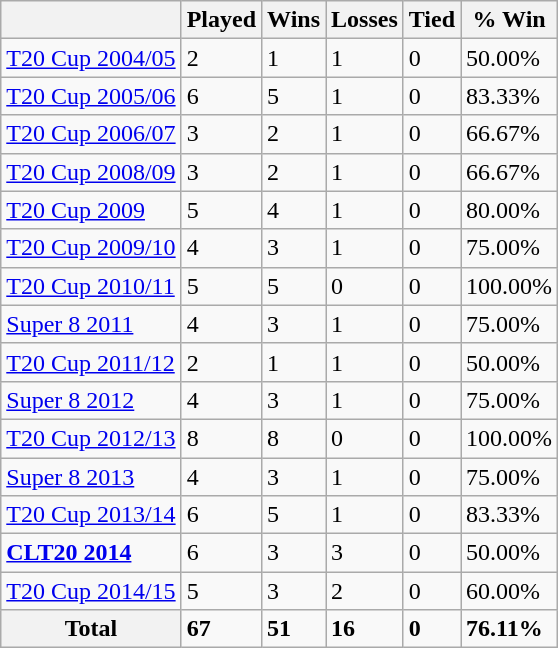<table class="wikitable">
<tr>
<th></th>
<th>Played</th>
<th>Wins</th>
<th>Losses</th>
<th>Tied</th>
<th>% Win</th>
</tr>
<tr>
<td> <a href='#'>T20 Cup 2004/05</a></td>
<td>2</td>
<td>1</td>
<td>1</td>
<td>0</td>
<td>50.00%</td>
</tr>
<tr>
<td> <a href='#'>T20 Cup 2005/06</a></td>
<td>6</td>
<td>5</td>
<td>1</td>
<td>0</td>
<td>83.33%</td>
</tr>
<tr>
<td> <a href='#'>T20 Cup 2006/07</a></td>
<td>3</td>
<td>2</td>
<td>1</td>
<td>0</td>
<td>66.67%</td>
</tr>
<tr>
<td> <a href='#'>T20 Cup 2008/09</a></td>
<td>3</td>
<td>2</td>
<td>1</td>
<td>0</td>
<td>66.67%</td>
</tr>
<tr>
<td> <a href='#'>T20 Cup 2009</a></td>
<td>5</td>
<td>4</td>
<td>1</td>
<td>0</td>
<td>80.00%</td>
</tr>
<tr>
<td> <a href='#'>T20 Cup 2009/10</a></td>
<td>4</td>
<td>3</td>
<td>1</td>
<td>0</td>
<td>75.00%</td>
</tr>
<tr>
<td> <a href='#'>T20 Cup 2010/11</a></td>
<td>5</td>
<td>5</td>
<td>0</td>
<td>0</td>
<td>100.00%</td>
</tr>
<tr>
<td> <a href='#'>Super 8 2011</a></td>
<td>4</td>
<td>3</td>
<td>1</td>
<td>0</td>
<td>75.00%</td>
</tr>
<tr>
<td> <a href='#'>T20 Cup 2011/12</a></td>
<td>2</td>
<td>1</td>
<td>1</td>
<td>0</td>
<td>50.00%</td>
</tr>
<tr>
<td> <a href='#'>Super 8 2012</a></td>
<td>4</td>
<td>3</td>
<td>1</td>
<td>0</td>
<td>75.00%</td>
</tr>
<tr>
<td> <a href='#'>T20 Cup 2012/13</a></td>
<td>8</td>
<td>8</td>
<td>0</td>
<td>0</td>
<td>100.00%</td>
</tr>
<tr>
<td> <a href='#'>Super 8 2013</a></td>
<td>4</td>
<td>3</td>
<td>1</td>
<td>0</td>
<td>75.00%</td>
</tr>
<tr>
<td> <a href='#'>T20 Cup 2013/14</a></td>
<td>6</td>
<td>5</td>
<td>1</td>
<td>0</td>
<td>83.33%</td>
</tr>
<tr>
<td>   <strong><a href='#'>CLT20 2014</a></strong></td>
<td>6</td>
<td>3</td>
<td>3</td>
<td>0</td>
<td>50.00%</td>
</tr>
<tr>
<td> <a href='#'>T20 Cup 2014/15</a></td>
<td>5</td>
<td>3</td>
<td>2</td>
<td>0</td>
<td>60.00%</td>
</tr>
<tr>
<th>Total</th>
<td><strong>67</strong></td>
<td><strong>51</strong></td>
<td><strong>16</strong></td>
<td><strong>0</strong></td>
<td><strong>76.11%</strong></td>
</tr>
</table>
